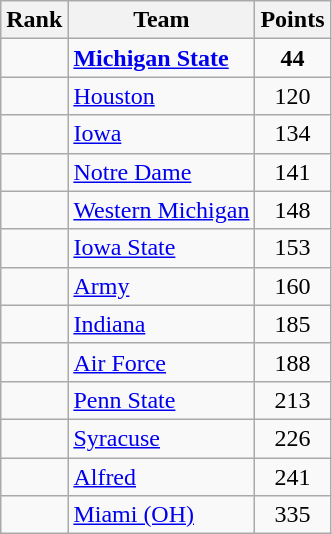<table class="wikitable sortable" style="text-align:center">
<tr>
<th>Rank</th>
<th>Team</th>
<th>Points</th>
</tr>
<tr>
<td></td>
<td align=left><strong><a href='#'>Michigan State</a></strong></td>
<td><strong>44</strong></td>
</tr>
<tr>
<td></td>
<td align=left><a href='#'>Houston</a></td>
<td>120</td>
</tr>
<tr>
<td></td>
<td align=left><a href='#'>Iowa</a></td>
<td>134</td>
</tr>
<tr>
<td></td>
<td align=left><a href='#'>Notre Dame</a></td>
<td>141</td>
</tr>
<tr>
<td></td>
<td align=left><a href='#'>Western Michigan</a></td>
<td>148</td>
</tr>
<tr>
<td></td>
<td align=left><a href='#'>Iowa State</a></td>
<td>153</td>
</tr>
<tr>
<td></td>
<td align=left><a href='#'>Army</a></td>
<td>160</td>
</tr>
<tr>
<td></td>
<td align=left><a href='#'>Indiana</a></td>
<td>185</td>
</tr>
<tr>
<td></td>
<td align=left><a href='#'>Air Force</a></td>
<td>188</td>
</tr>
<tr>
<td></td>
<td align=left><a href='#'>Penn State</a></td>
<td>213</td>
</tr>
<tr>
<td></td>
<td align=left><a href='#'>Syracuse</a></td>
<td>226</td>
</tr>
<tr>
<td></td>
<td align=left><a href='#'>Alfred</a></td>
<td>241</td>
</tr>
<tr>
<td></td>
<td align=left><a href='#'>Miami (OH)</a></td>
<td>335</td>
</tr>
</table>
